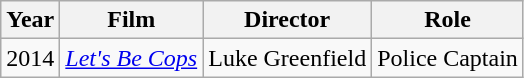<table class="wikitable">
<tr>
<th>Year</th>
<th>Film</th>
<th>Director</th>
<th>Role</th>
</tr>
<tr>
<td>2014</td>
<td><em><a href='#'>Let's Be Cops</a></em></td>
<td>Luke Greenfield</td>
<td>Police Captain</td>
</tr>
</table>
